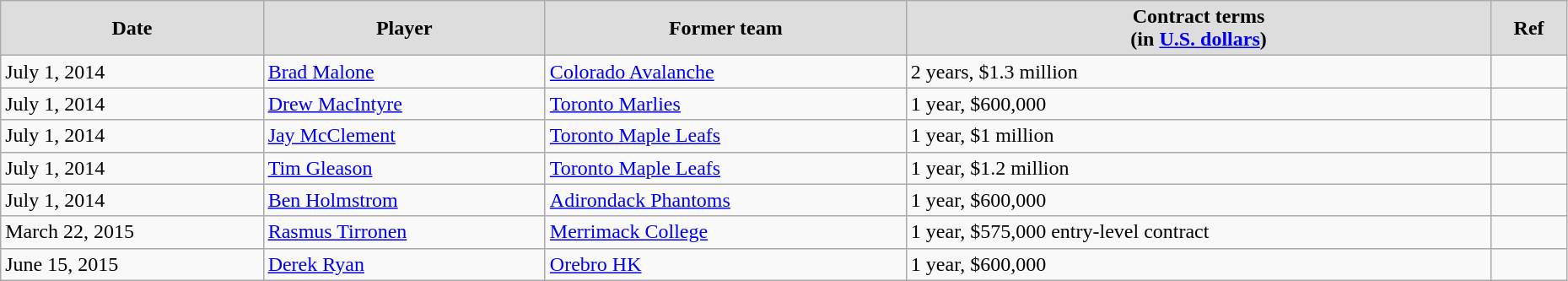<table class="wikitable" width=98%>
<tr align="center" bgcolor="#dddddd">
<td><strong>Date</strong></td>
<td><strong>Player</strong></td>
<td><strong>Former team</strong></td>
<td><strong>Contract terms</strong><br><strong>(in <a href='#'>U.S. dollars</a>)</strong></td>
<td><strong>Ref</strong></td>
</tr>
<tr>
<td>July 1, 2014</td>
<td><a href='#'>Brad Malone</a></td>
<td><a href='#'>Colorado Avalanche</a></td>
<td>2 years, $1.3 million</td>
<td></td>
</tr>
<tr>
<td>July 1, 2014</td>
<td><a href='#'>Drew MacIntyre</a></td>
<td><a href='#'>Toronto Marlies</a></td>
<td>1 year, $600,000</td>
<td></td>
</tr>
<tr>
<td>July 1, 2014</td>
<td><a href='#'>Jay McClement</a></td>
<td><a href='#'>Toronto Maple Leafs</a></td>
<td>1 year, $1 million</td>
<td></td>
</tr>
<tr>
<td>July 1, 2014</td>
<td><a href='#'>Tim Gleason</a></td>
<td><a href='#'>Toronto Maple Leafs</a></td>
<td>1 year, $1.2 million</td>
<td></td>
</tr>
<tr>
<td>July 1, 2014</td>
<td><a href='#'>Ben Holmstrom</a></td>
<td><a href='#'>Adirondack Phantoms</a></td>
<td>1 year, $600,000</td>
<td></td>
</tr>
<tr>
<td>March 22, 2015</td>
<td><a href='#'>Rasmus Tirronen</a></td>
<td><a href='#'>Merrimack College</a></td>
<td>1 year, $575,000 entry-level contract</td>
<td></td>
</tr>
<tr>
<td>June 15, 2015</td>
<td><a href='#'>Derek Ryan</a></td>
<td><a href='#'>Orebro HK</a></td>
<td>1 year, $600,000</td>
<td></td>
</tr>
</table>
